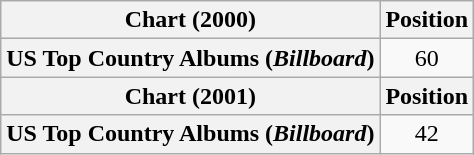<table class="wikitable plainrowheaders" style="text-align:center">
<tr>
<th scope="col">Chart (2000)</th>
<th scope="col">Position</th>
</tr>
<tr>
<th scope="row">US Top Country Albums (<em>Billboard</em>)</th>
<td>60</td>
</tr>
<tr>
<th scope="col">Chart (2001)</th>
<th scope="col">Position</th>
</tr>
<tr>
<th scope="row">US Top Country Albums (<em>Billboard</em>)</th>
<td>42</td>
</tr>
</table>
